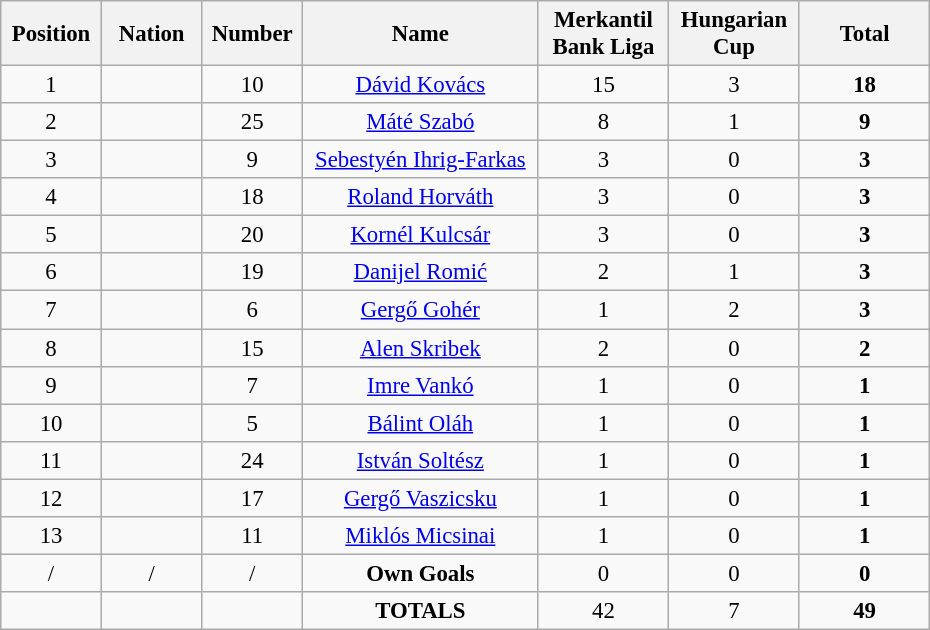<table class="wikitable" style="font-size: 95%; text-align: center;">
<tr>
<th width=60>Position</th>
<th width=60>Nation</th>
<th width=60>Number</th>
<th width=150>Name</th>
<th width=80>Merkantil Bank Liga</th>
<th width=80>Hungarian Cup</th>
<th width=80>Total</th>
</tr>
<tr>
<td>1</td>
<td></td>
<td>10</td>
<td><a href='#'>Dávid Kovács</a></td>
<td>15</td>
<td>3</td>
<td><strong>18</strong></td>
</tr>
<tr>
<td>2</td>
<td></td>
<td>25</td>
<td><a href='#'>Máté Szabó</a></td>
<td>8</td>
<td>1</td>
<td><strong>9</strong></td>
</tr>
<tr>
<td>3</td>
<td></td>
<td>9</td>
<td><a href='#'>Sebestyén Ihrig-Farkas</a></td>
<td>3</td>
<td>0</td>
<td><strong>3</strong></td>
</tr>
<tr>
<td>4</td>
<td></td>
<td>18</td>
<td><a href='#'>Roland Horváth</a></td>
<td>3</td>
<td>0</td>
<td><strong>3</strong></td>
</tr>
<tr>
<td>5</td>
<td></td>
<td>20</td>
<td><a href='#'>Kornél Kulcsár</a></td>
<td>3</td>
<td>0</td>
<td><strong>3</strong></td>
</tr>
<tr>
<td>6</td>
<td></td>
<td>19</td>
<td><a href='#'>Danijel Romić</a></td>
<td>2</td>
<td>1</td>
<td><strong>3</strong></td>
</tr>
<tr>
<td>7</td>
<td></td>
<td>6</td>
<td><a href='#'>Gergő Gohér</a></td>
<td>1</td>
<td>2</td>
<td><strong>3</strong></td>
</tr>
<tr>
<td>8</td>
<td></td>
<td>15</td>
<td><a href='#'>Alen Skribek</a></td>
<td>2</td>
<td>0</td>
<td><strong>2</strong></td>
</tr>
<tr>
<td>9</td>
<td></td>
<td>7</td>
<td><a href='#'>Imre Vankó</a></td>
<td>1</td>
<td>0</td>
<td><strong>1</strong></td>
</tr>
<tr>
<td>10</td>
<td></td>
<td>5</td>
<td><a href='#'>Bálint Oláh</a></td>
<td>1</td>
<td>0</td>
<td><strong>1</strong></td>
</tr>
<tr>
<td>11</td>
<td></td>
<td>24</td>
<td><a href='#'>István Soltész</a></td>
<td>1</td>
<td>0</td>
<td><strong>1</strong></td>
</tr>
<tr>
<td>12</td>
<td></td>
<td>17</td>
<td><a href='#'>Gergő Vaszicsku</a></td>
<td>1</td>
<td>0</td>
<td><strong>1</strong></td>
</tr>
<tr>
<td>13</td>
<td></td>
<td>11</td>
<td><a href='#'>Miklós Micsinai</a></td>
<td>1</td>
<td>0</td>
<td><strong>1</strong></td>
</tr>
<tr>
<td>/</td>
<td>/</td>
<td>/</td>
<td><strong>Own Goals</strong></td>
<td>0</td>
<td>0</td>
<td><strong>0</strong></td>
</tr>
<tr>
<td></td>
<td></td>
<td></td>
<td><strong>TOTALS</strong></td>
<td>42</td>
<td>7</td>
<td><strong>49</strong></td>
</tr>
</table>
